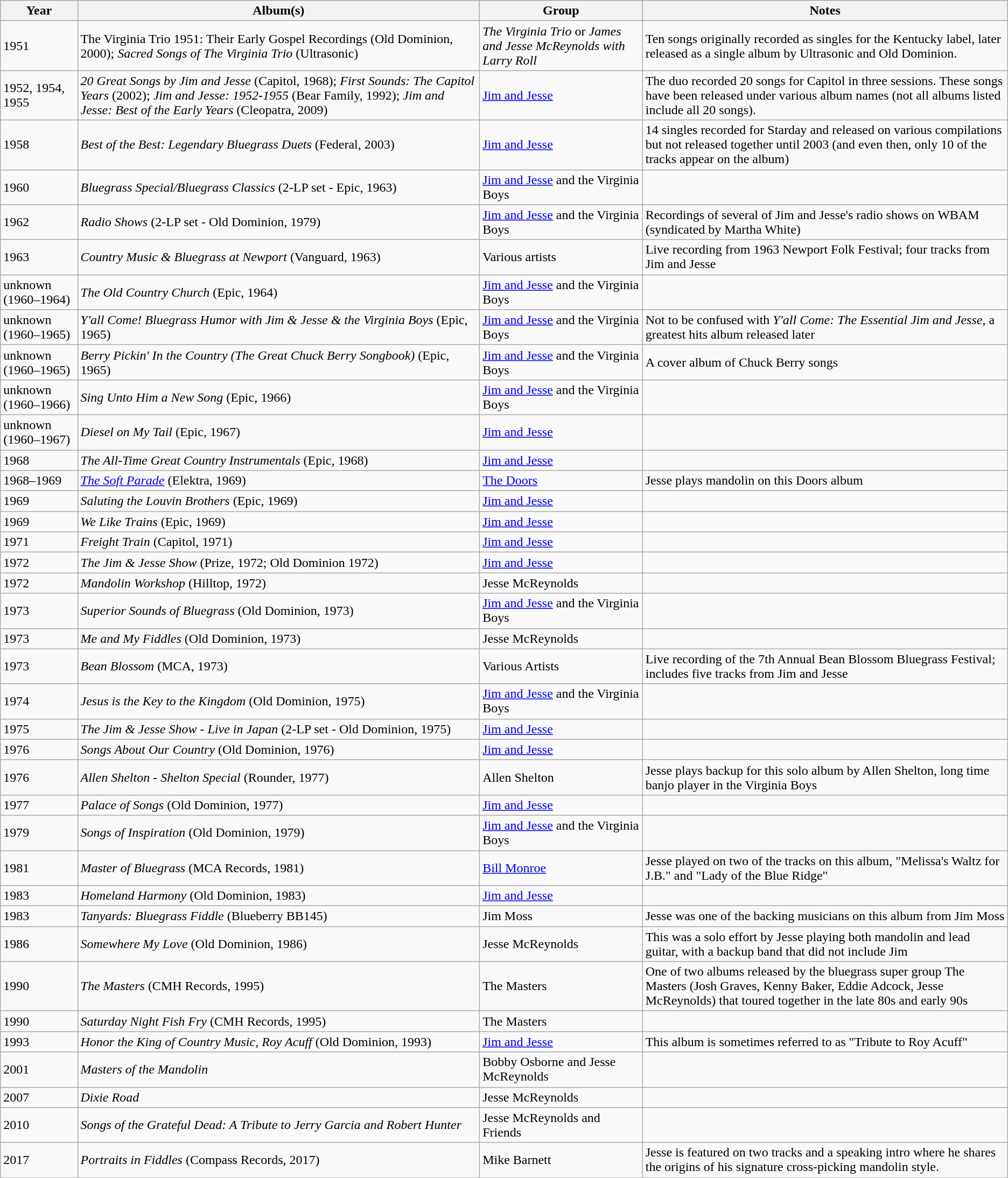<table class="wikitable">
<tr>
<th>Year</th>
<th>Album(s)</th>
<th>Group</th>
<th>Notes</th>
</tr>
<tr>
<td>1951</td>
<td>The Virginia Trio 1951: Their Early Gospel Recordings (Old Dominion, 2000); <em>Sacred Songs of The Virginia Trio</em> (Ultrasonic)</td>
<td><em>The Virginia Trio</em> or <em>James and Jesse McReynolds with Larry Roll</em></td>
<td>Ten songs originally recorded as singles for the Kentucky label, later released as a single album by Ultrasonic and Old Dominion.</td>
</tr>
<tr>
<td>1952, 1954, 1955</td>
<td><em>20 Great Songs by Jim and Jesse</em> (Capitol, 1968); <em>First Sounds: The Capitol Years</em> (2002); <em>Jim and Jesse: 1952-1955</em> (Bear Family, 1992); <em>Jim and Jesse: Best of the Early Years</em> (Cleopatra, 2009)</td>
<td><a href='#'>Jim and Jesse</a></td>
<td>The duo recorded 20 songs for Capitol in three sessions. These songs have been released under various album names (not all albums listed include all 20 songs).</td>
</tr>
<tr>
<td>1958</td>
<td><em>Best of the Best: Legendary Bluegrass Duets</em> (Federal, 2003)</td>
<td><a href='#'>Jim and Jesse</a></td>
<td>14 singles recorded for Starday and released on various compilations but not released together until 2003 (and even then, only 10 of the tracks appear on the album)</td>
</tr>
<tr>
<td>1960</td>
<td><em>Bluegrass Special/Bluegrass Classics</em> (2-LP set - Epic, 1963)</td>
<td><a href='#'>Jim and Jesse</a> and the Virginia Boys</td>
<td></td>
</tr>
<tr>
<td>1962</td>
<td><em>Radio Shows</em> (2-LP set - Old Dominion, 1979)</td>
<td><a href='#'>Jim and Jesse</a> and the Virginia Boys</td>
<td>Recordings of several of Jim and Jesse's radio shows on WBAM (syndicated by Martha White)</td>
</tr>
<tr>
<td>1963</td>
<td><em>Country Music & Bluegrass at Newport</em> (Vanguard, 1963)</td>
<td>Various artists</td>
<td>Live recording from 1963 Newport Folk Festival; four tracks from Jim and Jesse</td>
</tr>
<tr>
<td>unknown (1960–1964)</td>
<td><em>The Old Country Church</em> (Epic, 1964)</td>
<td><a href='#'>Jim and Jesse</a> and the Virginia Boys</td>
<td></td>
</tr>
<tr>
<td>unknown (1960–1965)</td>
<td><em>Y'all Come! Bluegrass Humor with Jim & Jesse & the Virginia Boys</em> (Epic, 1965)</td>
<td><a href='#'>Jim and Jesse</a> and the Virginia Boys</td>
<td>Not to be confused with <em>Y'all Come: The Essential Jim and Jesse</em>, a greatest hits album released later</td>
</tr>
<tr>
<td>unknown (1960–1965)</td>
<td><em>Berry Pickin' In the Country (The Great Chuck Berry Songbook)</em> (Epic, 1965)</td>
<td><a href='#'>Jim and Jesse</a> and the Virginia Boys</td>
<td>A cover album of Chuck Berry songs</td>
</tr>
<tr>
<td>unknown (1960–1966)</td>
<td><em>Sing Unto Him a New Song</em> (Epic, 1966)</td>
<td><a href='#'>Jim and Jesse</a> and the Virginia Boys</td>
<td></td>
</tr>
<tr>
<td>unknown (1960–1967)</td>
<td><em>Diesel on My Tail</em> (Epic, 1967)</td>
<td><a href='#'>Jim and Jesse</a></td>
<td></td>
</tr>
<tr>
<td>1968</td>
<td><em>The All-Time Great Country Instrumentals</em> (Epic, 1968)</td>
<td><a href='#'>Jim and Jesse</a></td>
<td></td>
</tr>
<tr>
<td>1968–1969</td>
<td><em><a href='#'>The Soft Parade</a></em> (Elektra, 1969)</td>
<td><a href='#'>The Doors</a></td>
<td>Jesse plays mandolin on this Doors album</td>
</tr>
<tr>
<td>1969</td>
<td><em>Saluting the Louvin Brothers</em> (Epic, 1969)</td>
<td><a href='#'>Jim and Jesse</a></td>
<td></td>
</tr>
<tr>
<td>1969</td>
<td><em>We Like Trains</em> (Epic, 1969)</td>
<td><a href='#'>Jim and Jesse</a></td>
<td></td>
</tr>
<tr>
<td>1971</td>
<td><em>Freight Train</em> (Capitol, 1971)</td>
<td><a href='#'>Jim and Jesse</a></td>
<td></td>
</tr>
<tr>
<td>1972</td>
<td><em>The Jim & Jesse Show</em> (Prize, 1972; Old Dominion 1972)</td>
<td><a href='#'>Jim and Jesse</a></td>
<td></td>
</tr>
<tr>
<td>1972</td>
<td><em>Mandolin Workshop</em> (Hilltop, 1972)</td>
<td>Jesse McReynolds</td>
<td></td>
</tr>
<tr>
<td>1973</td>
<td><em>Superior Sounds of Bluegrass</em> (Old Dominion, 1973)</td>
<td><a href='#'>Jim and Jesse</a> and the Virginia Boys</td>
<td></td>
</tr>
<tr>
<td>1973</td>
<td><em>Me and My Fiddles</em> (Old Dominion, 1973)</td>
<td>Jesse McReynolds</td>
<td></td>
</tr>
<tr>
<td>1973</td>
<td><em>Bean Blossom</em> (MCA, 1973)</td>
<td>Various Artists</td>
<td>Live recording of the 7th Annual Bean Blossom Bluegrass Festival; includes five tracks from Jim and Jesse</td>
</tr>
<tr>
<td>1974</td>
<td><em>Jesus is the Key to the Kingdom</em> (Old Dominion, 1975)</td>
<td><a href='#'>Jim and Jesse</a> and the Virginia Boys</td>
<td></td>
</tr>
<tr>
<td>1975</td>
<td><em>The Jim & Jesse Show - Live in Japan</em> (2-LP set - Old Dominion, 1975)</td>
<td><a href='#'>Jim and Jesse</a></td>
<td></td>
</tr>
<tr>
<td>1976</td>
<td><em>Songs About Our Country</em> (Old Dominion, 1976)</td>
<td><a href='#'>Jim and Jesse</a></td>
<td></td>
</tr>
<tr>
<td>1976</td>
<td><em>Allen Shelton - Shelton Special</em> (Rounder, 1977)</td>
<td>Allen Shelton</td>
<td>Jesse plays backup for this solo album by Allen Shelton, long time banjo player in the Virginia Boys</td>
</tr>
<tr>
<td>1977</td>
<td><em>Palace of Songs</em> (Old Dominion, 1977)</td>
<td><a href='#'>Jim and Jesse</a></td>
<td></td>
</tr>
<tr>
<td>1979</td>
<td><em>Songs of Inspiration</em> (Old Dominion, 1979)</td>
<td><a href='#'>Jim and Jesse</a> and the Virginia Boys</td>
<td></td>
</tr>
<tr>
<td>1981</td>
<td><em>Master of Bluegrass</em> (MCA Records, 1981)</td>
<td><a href='#'>Bill Monroe</a></td>
<td>Jesse played on two of the tracks on this album, "Melissa's Waltz for J.B." and "Lady of the Blue Ridge"</td>
</tr>
<tr>
<td>1983</td>
<td><em>Homeland Harmony</em> (Old Dominion, 1983)</td>
<td><a href='#'>Jim and Jesse</a></td>
<td></td>
</tr>
<tr>
<td>1983</td>
<td><em>Tanyards: Bluegrass Fiddle</em> (Blueberry BB145)</td>
<td>Jim Moss</td>
<td>Jesse was one of the backing musicians on this album from Jim Moss</td>
</tr>
<tr>
<td>1986</td>
<td><em>Somewhere My Love</em> (Old Dominion, 1986)</td>
<td>Jesse McReynolds</td>
<td>This was a solo effort by Jesse playing both mandolin and lead guitar, with a backup band that did not include Jim</td>
</tr>
<tr>
<td>1990 </td>
<td><em>The Masters</em> (CMH Records, 1995)</td>
<td>The Masters</td>
<td>One of two albums released by the bluegrass super group The Masters (Josh Graves, Kenny Baker, Eddie Adcock, Jesse McReynolds) that toured together in the late 80s and early 90s</td>
</tr>
<tr>
<td>1990 </td>
<td><em>Saturday Night Fish Fry</em> (CMH Records, 1995)</td>
<td>The Masters</td>
<td></td>
</tr>
<tr>
<td>1993</td>
<td><em>Honor the King of Country Music, Roy Acuff</em> (Old Dominion, 1993)</td>
<td><a href='#'>Jim and Jesse</a></td>
<td>This album is sometimes referred to as "Tribute to Roy Acuff"</td>
</tr>
<tr>
<td>2001</td>
<td><em>Masters of the Mandolin</em></td>
<td>Bobby Osborne and Jesse McReynolds</td>
<td></td>
</tr>
<tr>
<td>2007</td>
<td><em>Dixie Road</em></td>
<td>Jesse McReynolds</td>
<td></td>
</tr>
<tr>
<td>2010</td>
<td><em>Songs of the Grateful Dead: A Tribute to Jerry Garcia and Robert Hunter</em></td>
<td>Jesse McReynolds and Friends</td>
<td></td>
</tr>
<tr>
<td>2017</td>
<td><em>Portraits in Fiddles</em> (Compass Records, 2017)</td>
<td>Mike Barnett</td>
<td>Jesse is featured on two tracks and a speaking intro where he shares the origins of his signature cross-picking mandolin style.</td>
</tr>
</table>
